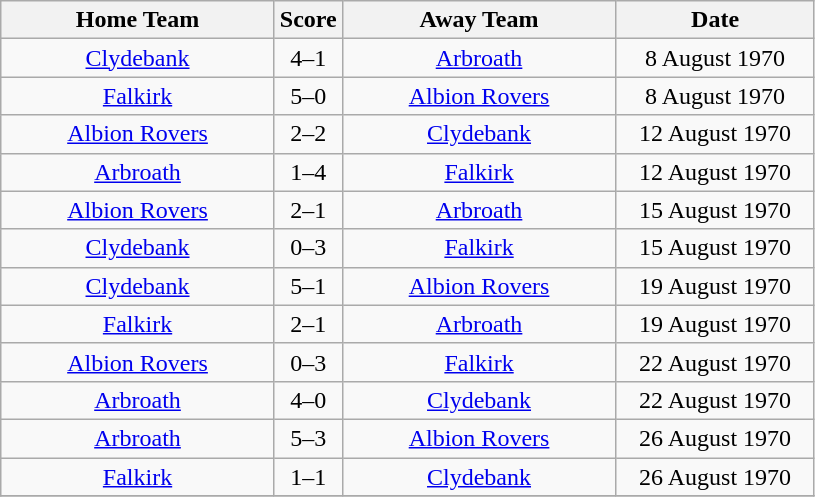<table class="wikitable" style="text-align:center;">
<tr>
<th width=175>Home Team</th>
<th width=20>Score</th>
<th width=175>Away Team</th>
<th width= 125>Date</th>
</tr>
<tr>
<td><a href='#'>Clydebank</a></td>
<td>4–1</td>
<td><a href='#'>Arbroath</a></td>
<td>8 August 1970</td>
</tr>
<tr>
<td><a href='#'>Falkirk</a></td>
<td>5–0</td>
<td><a href='#'>Albion Rovers</a></td>
<td>8 August 1970</td>
</tr>
<tr>
<td><a href='#'>Albion Rovers</a></td>
<td>2–2</td>
<td><a href='#'>Clydebank</a></td>
<td>12 August 1970</td>
</tr>
<tr>
<td><a href='#'>Arbroath</a></td>
<td>1–4</td>
<td><a href='#'>Falkirk</a></td>
<td>12 August 1970</td>
</tr>
<tr>
<td><a href='#'>Albion Rovers</a></td>
<td>2–1</td>
<td><a href='#'>Arbroath</a></td>
<td>15 August 1970</td>
</tr>
<tr>
<td><a href='#'>Clydebank</a></td>
<td>0–3</td>
<td><a href='#'>Falkirk</a></td>
<td>15 August 1970</td>
</tr>
<tr>
<td><a href='#'>Clydebank</a></td>
<td>5–1</td>
<td><a href='#'>Albion Rovers</a></td>
<td>19 August 1970</td>
</tr>
<tr>
<td><a href='#'>Falkirk</a></td>
<td>2–1</td>
<td><a href='#'>Arbroath</a></td>
<td>19 August 1970</td>
</tr>
<tr>
<td><a href='#'>Albion Rovers</a></td>
<td>0–3</td>
<td><a href='#'>Falkirk</a></td>
<td>22 August 1970</td>
</tr>
<tr>
<td><a href='#'>Arbroath</a></td>
<td>4–0</td>
<td><a href='#'>Clydebank</a></td>
<td>22 August 1970</td>
</tr>
<tr>
<td><a href='#'>Arbroath</a></td>
<td>5–3</td>
<td><a href='#'>Albion Rovers</a></td>
<td>26 August 1970</td>
</tr>
<tr>
<td><a href='#'>Falkirk</a></td>
<td>1–1</td>
<td><a href='#'>Clydebank</a></td>
<td>26 August 1970</td>
</tr>
<tr>
</tr>
</table>
